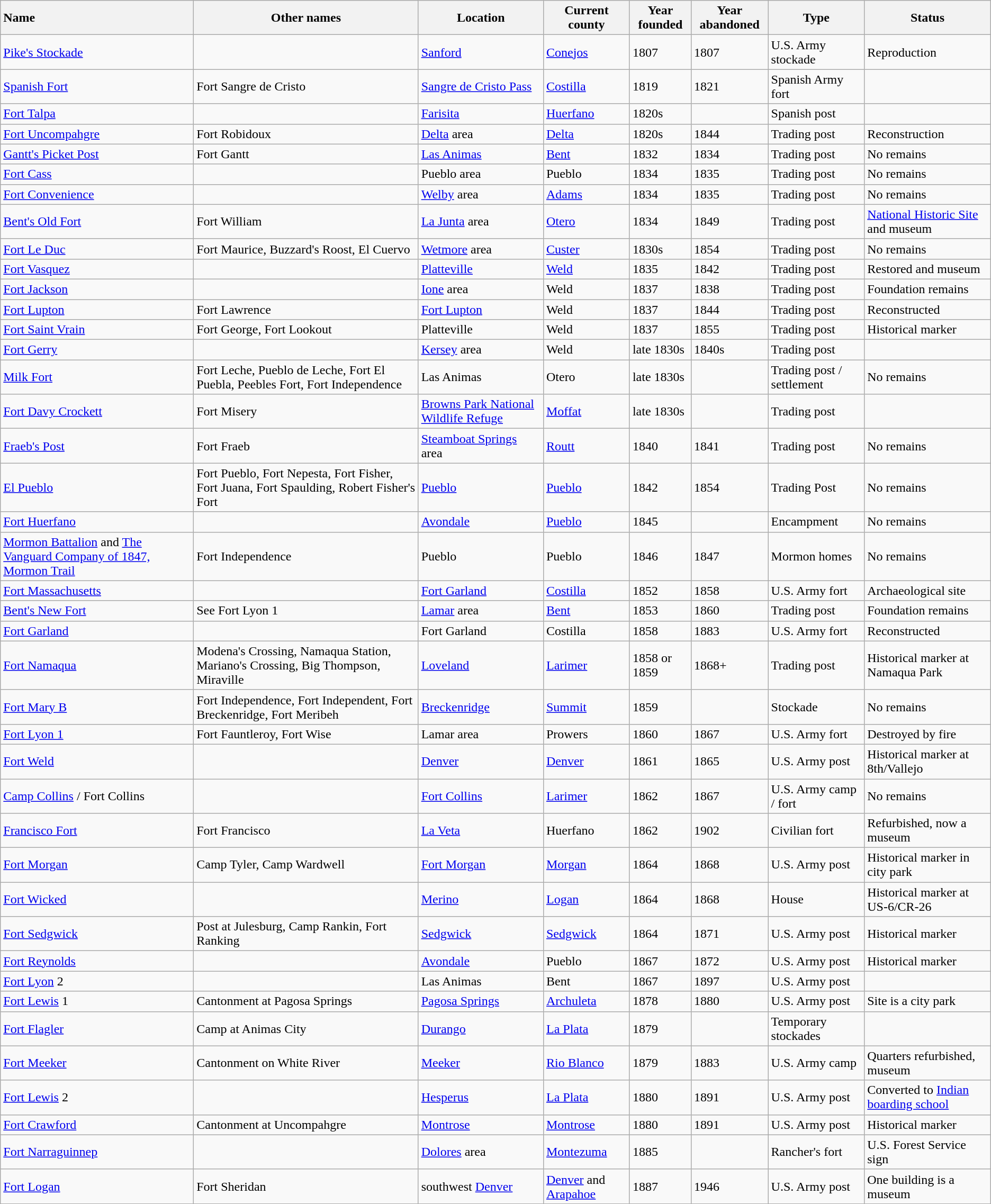<table class="wikitable sortable">
<tr>
<th style=text-align:left>Name</th>
<th>Other names</th>
<th>Location</th>
<th>Current county</th>
<th>Year founded</th>
<th>Year abandoned</th>
<th>Type</th>
<th>Status</th>
</tr>
<tr>
<td><a href='#'>Pike's Stockade</a></td>
<td></td>
<td><a href='#'>Sanford</a></td>
<td><a href='#'>Conejos</a></td>
<td>1807</td>
<td>1807</td>
<td>U.S. Army stockade</td>
<td>Reproduction</td>
</tr>
<tr>
<td><a href='#'>Spanish Fort</a></td>
<td>Fort Sangre de Cristo</td>
<td><a href='#'>Sangre de Cristo Pass</a></td>
<td><a href='#'>Costilla</a></td>
<td>1819</td>
<td>1821</td>
<td>Spanish Army fort</td>
<td></td>
</tr>
<tr>
<td><a href='#'>Fort Talpa</a></td>
<td></td>
<td><a href='#'>Farisita</a></td>
<td><a href='#'>Huerfano</a></td>
<td>1820s</td>
<td></td>
<td>Spanish post</td>
<td></td>
</tr>
<tr>
<td><a href='#'>Fort Uncompahgre</a></td>
<td>Fort Robidoux</td>
<td><a href='#'>Delta</a> area</td>
<td><a href='#'>Delta</a></td>
<td>1820s</td>
<td>1844</td>
<td>Trading post</td>
<td>Reconstruction</td>
</tr>
<tr>
<td><a href='#'>Gantt's Picket Post</a></td>
<td>Fort Gantt</td>
<td><a href='#'>Las Animas</a></td>
<td><a href='#'>Bent</a></td>
<td>1832</td>
<td>1834</td>
<td>Trading post</td>
<td>No remains</td>
</tr>
<tr>
<td><a href='#'>Fort Cass</a></td>
<td></td>
<td>Pueblo area</td>
<td>Pueblo</td>
<td>1834</td>
<td>1835</td>
<td>Trading post</td>
<td>No remains</td>
</tr>
<tr>
<td><a href='#'>Fort Convenience</a></td>
<td></td>
<td><a href='#'>Welby</a> area</td>
<td><a href='#'>Adams</a></td>
<td>1834</td>
<td>1835</td>
<td>Trading post</td>
<td>No remains</td>
</tr>
<tr>
<td><a href='#'>Bent's Old Fort</a></td>
<td>Fort William</td>
<td><a href='#'>La Junta</a> area</td>
<td><a href='#'>Otero</a></td>
<td>1834</td>
<td>1849</td>
<td>Trading post</td>
<td><a href='#'>National Historic Site</a> and museum</td>
</tr>
<tr>
<td><a href='#'>Fort Le Duc</a></td>
<td>Fort Maurice, Buzzard's Roost, El Cuervo</td>
<td><a href='#'>Wetmore</a> area</td>
<td><a href='#'>Custer</a></td>
<td>1830s</td>
<td>1854</td>
<td>Trading post</td>
<td>No remains</td>
</tr>
<tr>
<td><a href='#'>Fort Vasquez</a></td>
<td></td>
<td><a href='#'>Platteville</a></td>
<td><a href='#'>Weld</a></td>
<td>1835</td>
<td>1842</td>
<td>Trading post</td>
<td>Restored and museum</td>
</tr>
<tr>
<td><a href='#'>Fort Jackson</a></td>
<td></td>
<td><a href='#'>Ione</a> area</td>
<td>Weld</td>
<td>1837</td>
<td>1838</td>
<td>Trading post</td>
<td>Foundation remains</td>
</tr>
<tr>
<td><a href='#'>Fort Lupton</a></td>
<td>Fort Lawrence</td>
<td><a href='#'>Fort Lupton</a></td>
<td>Weld</td>
<td>1837</td>
<td>1844</td>
<td>Trading post</td>
<td>Reconstructed</td>
</tr>
<tr>
<td><a href='#'>Fort Saint Vrain</a></td>
<td>Fort George, Fort Lookout</td>
<td>Platteville</td>
<td>Weld</td>
<td>1837</td>
<td>1855</td>
<td>Trading post</td>
<td>Historical marker</td>
</tr>
<tr>
<td><a href='#'>Fort Gerry</a></td>
<td></td>
<td><a href='#'>Kersey</a> area</td>
<td>Weld</td>
<td>late 1830s</td>
<td>1840s</td>
<td>Trading post</td>
<td></td>
</tr>
<tr>
<td><a href='#'>Milk Fort</a></td>
<td>Fort Leche, Pueblo de Leche, Fort El Puebla, Peebles Fort, Fort Independence</td>
<td>Las Animas</td>
<td>Otero</td>
<td>late 1830s</td>
<td></td>
<td>Trading post / settlement</td>
<td>No remains</td>
</tr>
<tr>
<td><a href='#'>Fort Davy Crockett</a></td>
<td>Fort Misery</td>
<td><a href='#'>Browns Park National Wildlife Refuge</a></td>
<td><a href='#'>Moffat</a></td>
<td>late 1830s</td>
<td></td>
<td>Trading post</td>
<td></td>
</tr>
<tr>
<td><a href='#'>Fraeb's Post</a></td>
<td>Fort Fraeb</td>
<td><a href='#'>Steamboat Springs</a> area</td>
<td><a href='#'>Routt</a></td>
<td>1840</td>
<td>1841</td>
<td>Trading post</td>
<td>No remains</td>
</tr>
<tr>
<td><a href='#'>El Pueblo</a></td>
<td>Fort Pueblo, Fort Nepesta, Fort Fisher, Fort Juana, Fort Spaulding, Robert Fisher's Fort</td>
<td><a href='#'>Pueblo</a></td>
<td><a href='#'>Pueblo</a></td>
<td>1842</td>
<td>1854</td>
<td>Trading Post</td>
<td>No remains</td>
</tr>
<tr>
<td><a href='#'>Fort Huerfano</a></td>
<td></td>
<td><a href='#'>Avondale</a></td>
<td><a href='#'>Pueblo</a></td>
<td>1845</td>
<td></td>
<td>Encampment</td>
<td>No remains</td>
</tr>
<tr>
<td><a href='#'>Mormon Battalion</a> and <a href='#'>The Vanguard Company of 1847, Mormon Trail</a></td>
<td>Fort Independence</td>
<td>Pueblo</td>
<td>Pueblo</td>
<td>1846</td>
<td>1847</td>
<td>Mormon homes</td>
<td>No remains</td>
</tr>
<tr>
<td><a href='#'>Fort Massachusetts</a></td>
<td></td>
<td><a href='#'>Fort Garland</a></td>
<td><a href='#'>Costilla</a></td>
<td>1852</td>
<td>1858</td>
<td>U.S. Army fort</td>
<td>Archaeological site</td>
</tr>
<tr>
<td><a href='#'>Bent's New Fort</a></td>
<td>See Fort Lyon 1</td>
<td><a href='#'>Lamar</a> area</td>
<td><a href='#'>Bent</a></td>
<td>1853</td>
<td>1860</td>
<td>Trading post</td>
<td>Foundation remains</td>
</tr>
<tr>
<td><a href='#'>Fort Garland</a></td>
<td></td>
<td>Fort Garland</td>
<td>Costilla</td>
<td>1858</td>
<td>1883</td>
<td>U.S. Army fort</td>
<td>Reconstructed</td>
</tr>
<tr>
<td><a href='#'>Fort Namaqua</a></td>
<td>Modena's Crossing, Namaqua Station, Mariano's Crossing, Big Thompson, Miraville</td>
<td><a href='#'>Loveland</a></td>
<td><a href='#'>Larimer</a></td>
<td>1858 or 1859</td>
<td>1868+</td>
<td>Trading post</td>
<td>Historical marker at Namaqua Park</td>
</tr>
<tr>
<td><a href='#'>Fort Mary B</a></td>
<td>Fort Independence, Fort Independent, Fort Breckenridge, Fort Meribeh</td>
<td><a href='#'>Breckenridge</a></td>
<td><a href='#'>Summit</a></td>
<td>1859</td>
<td></td>
<td>Stockade</td>
<td>No remains</td>
</tr>
<tr>
<td><a href='#'>Fort Lyon 1</a></td>
<td>Fort Fauntleroy, Fort Wise</td>
<td>Lamar area</td>
<td>Prowers</td>
<td>1860</td>
<td>1867</td>
<td>U.S. Army fort</td>
<td>Destroyed by fire</td>
</tr>
<tr>
<td><a href='#'>Fort Weld</a></td>
<td></td>
<td><a href='#'>Denver</a></td>
<td><a href='#'>Denver</a></td>
<td>1861</td>
<td>1865</td>
<td>U.S. Army post</td>
<td>Historical marker at 8th/Vallejo</td>
</tr>
<tr>
<td><a href='#'>Camp Collins</a> / Fort Collins</td>
<td></td>
<td><a href='#'>Fort Collins</a></td>
<td><a href='#'>Larimer</a></td>
<td>1862</td>
<td>1867</td>
<td>U.S. Army camp / fort</td>
<td>No remains</td>
</tr>
<tr>
<td><a href='#'>Francisco Fort</a></td>
<td>Fort Francisco</td>
<td><a href='#'>La Veta</a></td>
<td>Huerfano</td>
<td>1862</td>
<td>1902</td>
<td>Civilian fort</td>
<td>Refurbished, now a museum</td>
</tr>
<tr>
<td><a href='#'>Fort Morgan</a></td>
<td>Camp Tyler, Camp Wardwell</td>
<td><a href='#'>Fort Morgan</a></td>
<td><a href='#'>Morgan</a></td>
<td>1864</td>
<td>1868</td>
<td>U.S. Army post</td>
<td>Historical marker in city park</td>
</tr>
<tr>
<td><a href='#'>Fort Wicked</a></td>
<td></td>
<td><a href='#'>Merino</a></td>
<td><a href='#'>Logan</a></td>
<td>1864</td>
<td>1868</td>
<td>House</td>
<td>Historical marker at US-6/CR-26</td>
</tr>
<tr>
<td><a href='#'>Fort Sedgwick</a></td>
<td>Post at Julesburg, Camp Rankin, Fort Ranking</td>
<td><a href='#'>Sedgwick</a></td>
<td><a href='#'>Sedgwick</a></td>
<td>1864</td>
<td>1871</td>
<td>U.S. Army post</td>
<td>Historical marker</td>
</tr>
<tr>
<td><a href='#'>Fort Reynolds</a></td>
<td></td>
<td><a href='#'>Avondale</a></td>
<td>Pueblo</td>
<td>1867</td>
<td>1872</td>
<td>U.S. Army post</td>
<td>Historical marker</td>
</tr>
<tr>
<td><a href='#'>Fort Lyon</a> 2</td>
<td></td>
<td>Las Animas</td>
<td>Bent</td>
<td>1867</td>
<td>1897</td>
<td>U.S. Army post</td>
<td></td>
</tr>
<tr>
<td><a href='#'>Fort Lewis</a> 1</td>
<td>Cantonment at Pagosa Springs</td>
<td><a href='#'>Pagosa Springs</a></td>
<td><a href='#'>Archuleta</a></td>
<td>1878</td>
<td>1880</td>
<td>U.S. Army post</td>
<td>Site is a city park</td>
</tr>
<tr>
<td><a href='#'>Fort Flagler</a></td>
<td>Camp at Animas City</td>
<td><a href='#'>Durango</a></td>
<td><a href='#'>La Plata</a></td>
<td>1879</td>
<td></td>
<td>Temporary stockades</td>
<td></td>
</tr>
<tr>
<td><a href='#'>Fort Meeker</a></td>
<td>Cantonment on White River</td>
<td><a href='#'>Meeker</a></td>
<td><a href='#'>Rio Blanco</a></td>
<td>1879</td>
<td>1883</td>
<td>U.S. Army camp</td>
<td>Quarters refurbished, museum</td>
</tr>
<tr>
<td><a href='#'>Fort Lewis</a> 2</td>
<td></td>
<td><a href='#'>Hesperus</a></td>
<td><a href='#'>La Plata</a></td>
<td>1880</td>
<td>1891</td>
<td>U.S. Army post</td>
<td>Converted to <a href='#'>Indian boarding school</a></td>
</tr>
<tr>
<td><a href='#'>Fort Crawford</a></td>
<td>Cantonment at Uncompahgre</td>
<td><a href='#'>Montrose</a></td>
<td><a href='#'>Montrose</a></td>
<td>1880</td>
<td>1891</td>
<td>U.S. Army post</td>
<td>Historical marker</td>
</tr>
<tr>
<td><a href='#'>Fort Narraguinnep</a></td>
<td></td>
<td><a href='#'>Dolores</a> area</td>
<td><a href='#'>Montezuma</a></td>
<td>1885</td>
<td></td>
<td>Rancher's fort</td>
<td>U.S. Forest Service sign</td>
</tr>
<tr>
<td><a href='#'>Fort Logan</a></td>
<td>Fort Sheridan</td>
<td>southwest <a href='#'>Denver</a></td>
<td><a href='#'>Denver</a> and <a href='#'>Arapahoe</a></td>
<td>1887</td>
<td>1946</td>
<td>U.S. Army post</td>
<td>One building is a museum</td>
</tr>
</table>
